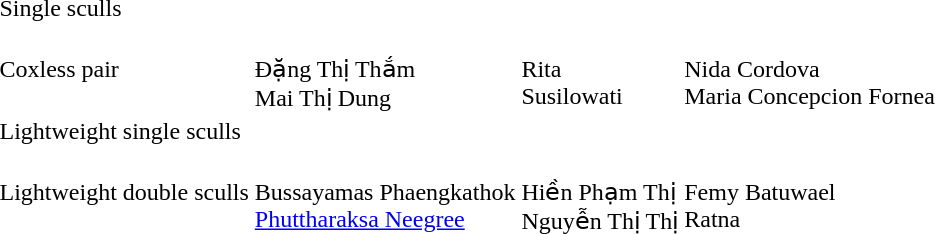<table>
<tr>
<td>Single sculls</td>
<td></td>
<td nowrap></td>
<td></td>
</tr>
<tr>
<td>Coxless pair</td>
<td> <br> Đặng Thị Thắm <br> Mai Thị Dung</td>
<td> <br> Rita <br> Susilowati</td>
<td nowrap> <br> Nida Cordova <br> Maria Concepcion Fornea</td>
</tr>
<tr>
<td>Lightweight single sculls</td>
<td></td>
<td></td>
<td></td>
</tr>
<tr>
<td>Lightweight double sculls</td>
<td nowrap> <br> Bussayamas Phaengkathok <br> <a href='#'>Phuttharaksa Neegree</a></td>
<td> <br> Hiền Phạm Thị <br> Nguyễn Thị Thị</td>
<td> <br> Femy Batuwael <br> Ratna</td>
</tr>
</table>
